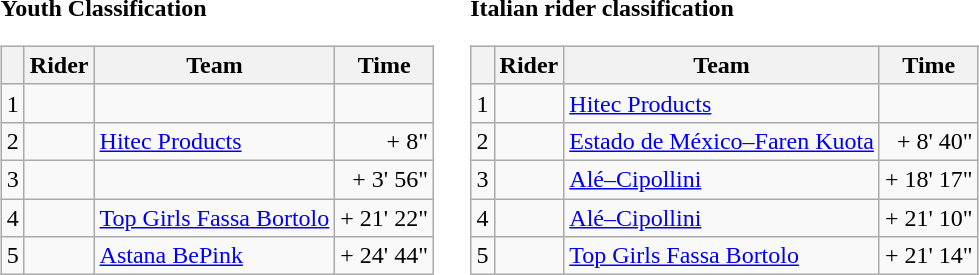<table>
<tr>
<td><strong>Youth Classification</strong><br><table class="wikitable">
<tr>
<th></th>
<th>Rider</th>
<th>Team</th>
<th>Time</th>
</tr>
<tr>
<td>1</td>
<td></td>
<td></td>
<td align="right"></td>
</tr>
<tr>
<td>2</td>
<td></td>
<td><a href='#'>Hitec Products</a></td>
<td align="right">+ 8"</td>
</tr>
<tr>
<td>3</td>
<td></td>
<td></td>
<td align="right">+ 3' 56"</td>
</tr>
<tr>
<td>4</td>
<td></td>
<td><a href='#'>Top Girls Fassa Bortolo</a></td>
<td align="right">+ 21' 22"</td>
</tr>
<tr>
<td>5</td>
<td></td>
<td><a href='#'>Astana BePink</a></td>
<td align="right">+ 24' 44"</td>
</tr>
</table>
</td>
<td></td>
<td><strong>Italian rider classification</strong><br><table class="wikitable">
<tr>
<th></th>
<th>Rider</th>
<th>Team</th>
<th>Time</th>
</tr>
<tr>
<td>1</td>
<td></td>
<td><a href='#'>Hitec Products</a></td>
<td align="right"></td>
</tr>
<tr>
<td>2</td>
<td></td>
<td><a href='#'>Estado de México–Faren Kuota</a></td>
<td align="right">+ 8' 40"</td>
</tr>
<tr>
<td>3</td>
<td></td>
<td><a href='#'>Alé–Cipollini</a></td>
<td align="right">+ 18' 17"</td>
</tr>
<tr>
<td>4</td>
<td></td>
<td><a href='#'>Alé–Cipollini</a></td>
<td align="right">+ 21' 10"</td>
</tr>
<tr>
<td>5</td>
<td></td>
<td><a href='#'>Top Girls Fassa Bortolo</a></td>
<td align="right">+ 21' 14"</td>
</tr>
</table>
</td>
</tr>
</table>
